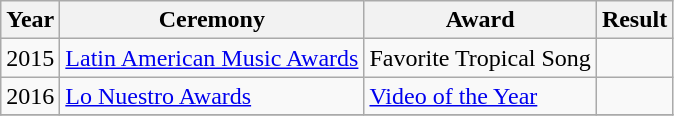<table class="wikitable">
<tr>
<th>Year</th>
<th>Ceremony</th>
<th>Award</th>
<th>Result</th>
</tr>
<tr>
<td>2015</td>
<td><a href='#'>Latin American Music Awards</a></td>
<td>Favorite Tropical Song</td>
<td></td>
</tr>
<tr>
<td>2016</td>
<td><a href='#'>Lo Nuestro Awards</a></td>
<td><a href='#'>Video of the Year</a></td>
<td></td>
</tr>
<tr>
</tr>
</table>
